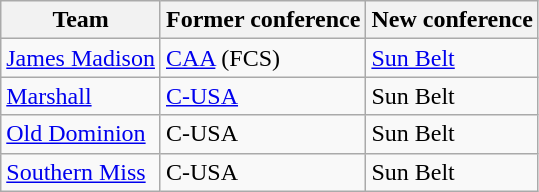<table class="wikitable sortable">
<tr>
<th>Team</th>
<th>Former conference</th>
<th>New conference</th>
</tr>
<tr>
<td><a href='#'>James Madison</a></td>
<td><a href='#'>CAA</a> (FCS)</td>
<td><a href='#'>Sun Belt</a></td>
</tr>
<tr>
<td><a href='#'>Marshall</a></td>
<td><a href='#'>C-USA</a></td>
<td>Sun Belt</td>
</tr>
<tr>
<td><a href='#'>Old Dominion</a></td>
<td>C-USA</td>
<td>Sun Belt</td>
</tr>
<tr>
<td><a href='#'>Southern Miss</a></td>
<td>C-USA</td>
<td>Sun Belt</td>
</tr>
</table>
